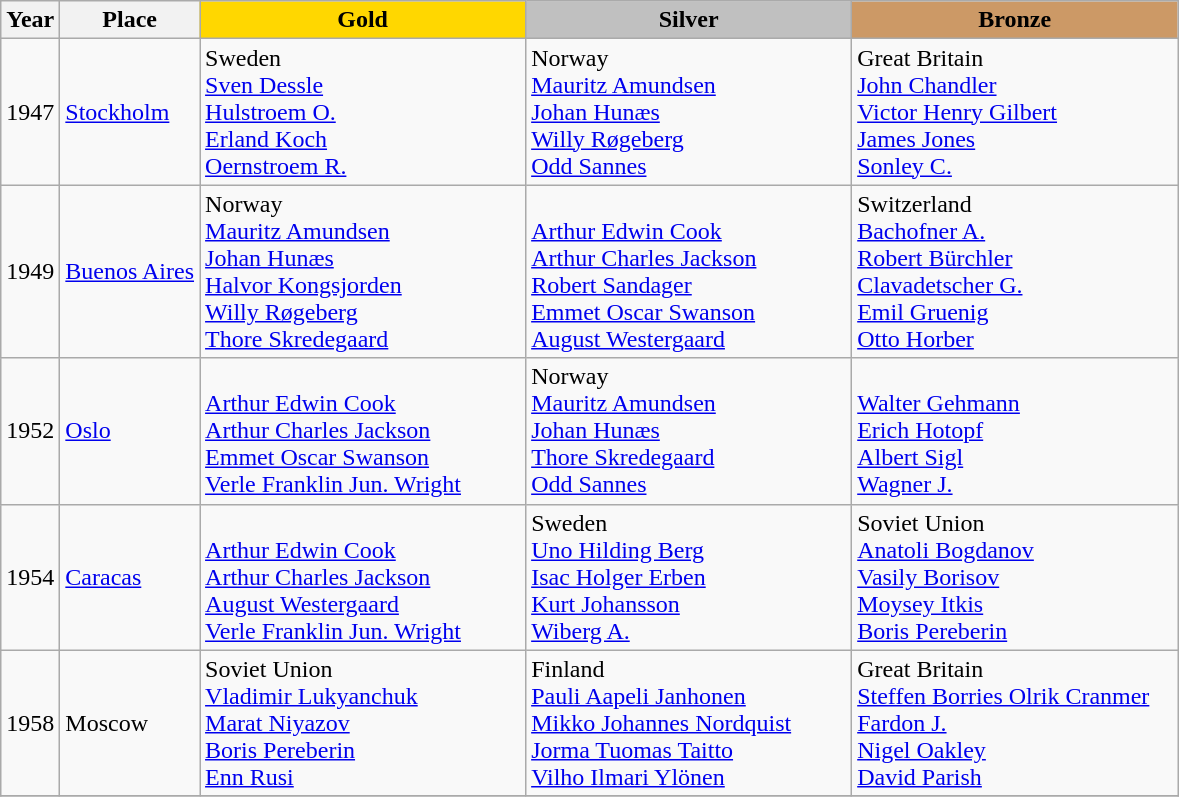<table class="wikitable">
<tr>
<th>Year</th>
<th>Place</th>
<th style="background:gold"    width="210">Gold</th>
<th style="background:silver"  width="210">Silver</th>
<th style="background:#cc9966" width="210">Bronze</th>
</tr>
<tr>
<td>1947</td>
<td> <a href='#'>Stockholm</a></td>
<td> Sweden<br><a href='#'>Sven Dessle</a><br><a href='#'>Hulstroem O.</a><br><a href='#'>Erland Koch</a><br><a href='#'>Oernstroem R.</a></td>
<td> Norway<br><a href='#'>Mauritz Amundsen</a><br><a href='#'>Johan Hunæs</a><br><a href='#'>Willy Røgeberg</a><br><a href='#'>Odd Sannes</a></td>
<td> Great Britain<br><a href='#'>John Chandler</a><br><a href='#'>Victor Henry Gilbert</a><br><a href='#'>James Jones</a><br><a href='#'>Sonley C.</a></td>
</tr>
<tr>
<td>1949</td>
<td> <a href='#'>Buenos Aires</a></td>
<td> Norway<br><a href='#'>Mauritz Amundsen</a><br><a href='#'>Johan Hunæs</a><br><a href='#'>Halvor Kongsjorden</a><br><a href='#'>Willy Røgeberg</a><br><a href='#'>Thore Skredegaard</a></td>
<td><br><a href='#'>Arthur Edwin Cook</a><br><a href='#'>Arthur Charles Jackson</a><br><a href='#'>Robert Sandager</a><br><a href='#'>Emmet Oscar Swanson</a><br><a href='#'>August Westergaard</a></td>
<td> Switzerland<br><a href='#'>Bachofner A.</a><br><a href='#'>Robert Bürchler</a><br><a href='#'>Clavadetscher G.</a><br><a href='#'>Emil Gruenig</a><br><a href='#'>Otto Horber</a></td>
</tr>
<tr>
<td>1952</td>
<td> <a href='#'>Oslo</a></td>
<td><br><a href='#'>Arthur Edwin Cook</a><br><a href='#'>Arthur Charles Jackson</a><br><a href='#'>Emmet Oscar Swanson</a><br><a href='#'>Verle Franklin Jun. Wright</a></td>
<td> Norway<br><a href='#'>Mauritz Amundsen</a><br><a href='#'>Johan Hunæs</a><br><a href='#'>Thore Skredegaard</a><br><a href='#'>Odd Sannes</a></td>
<td><br><a href='#'>Walter Gehmann</a><br><a href='#'>Erich Hotopf</a><br><a href='#'>Albert Sigl</a><br><a href='#'>Wagner J.</a></td>
</tr>
<tr>
<td>1954</td>
<td> <a href='#'>Caracas</a></td>
<td><br><a href='#'>Arthur Edwin Cook</a><br><a href='#'>Arthur Charles Jackson</a><br><a href='#'>August Westergaard</a><br><a href='#'>Verle Franklin Jun. Wright</a></td>
<td> Sweden<br><a href='#'>Uno Hilding Berg</a><br><a href='#'>Isac Holger Erben</a><br><a href='#'>Kurt Johansson</a><br><a href='#'>Wiberg A.</a></td>
<td> Soviet Union<br><a href='#'>Anatoli Bogdanov</a><br><a href='#'>Vasily Borisov</a><br><a href='#'>Moysey Itkis</a><br><a href='#'>Boris Pereberin</a></td>
</tr>
<tr>
<td>1958</td>
<td> Moscow</td>
<td> Soviet Union<br><a href='#'>Vladimir Lukyanchuk</a><br><a href='#'>Marat Niyazov</a><br><a href='#'>Boris Pereberin</a><br><a href='#'>Enn Rusi</a></td>
<td> Finland<br><a href='#'>Pauli Aapeli Janhonen</a><br><a href='#'>Mikko Johannes Nordquist</a><br><a href='#'>Jorma Tuomas Taitto</a><br><a href='#'>Vilho Ilmari Ylönen</a></td>
<td> Great Britain<br><a href='#'>Steffen Borries Olrik Cranmer</a><br><a href='#'>Fardon J.</a><br><a href='#'>Nigel Oakley</a><br><a href='#'>David Parish</a></td>
</tr>
<tr>
</tr>
</table>
